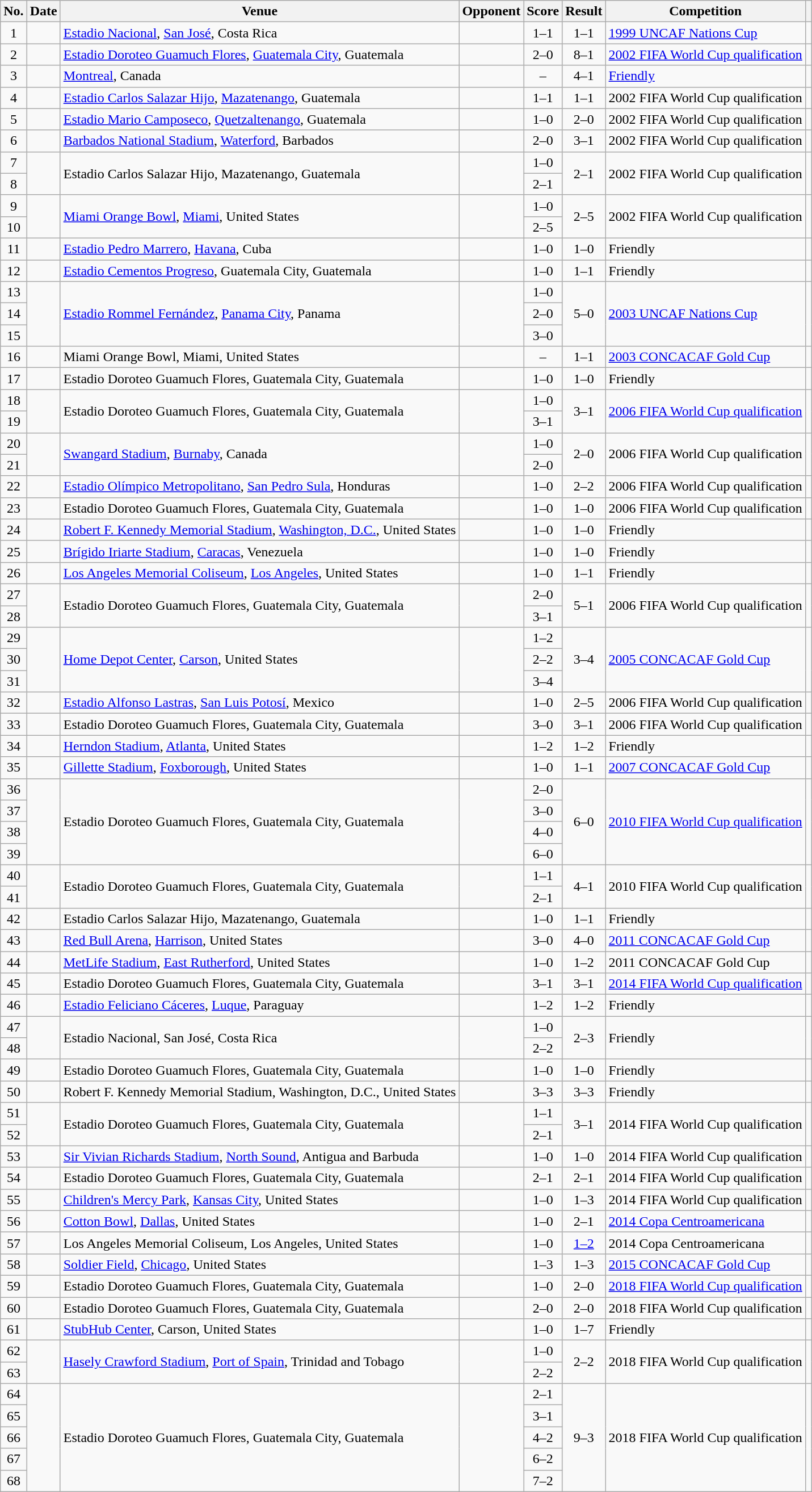<table class="wikitable sortable">
<tr>
<th scope="col">No.</th>
<th scope="col">Date</th>
<th scope="col">Venue</th>
<th scope="col">Opponent</th>
<th scope="col">Score</th>
<th scope="col">Result</th>
<th scope="col">Competition</th>
<th scope="col" class="unsortable"></th>
</tr>
<tr>
<td style="text-align:center">1</td>
<td></td>
<td><a href='#'>Estadio Nacional</a>, <a href='#'>San José</a>, Costa Rica</td>
<td></td>
<td style="text-align:center">1–1</td>
<td style="text-align:center">1–1</td>
<td><a href='#'>1999 UNCAF Nations Cup</a></td>
<td></td>
</tr>
<tr>
<td style="text-align:center">2</td>
<td></td>
<td><a href='#'>Estadio Doroteo Guamuch Flores</a>, <a href='#'>Guatemala City</a>, Guatemala</td>
<td></td>
<td style="text-align:center">2–0</td>
<td style="text-align:center">8–1</td>
<td><a href='#'>2002 FIFA World Cup qualification</a></td>
<td></td>
</tr>
<tr>
<td style="text-align:center">3</td>
<td></td>
<td><a href='#'>Montreal</a>, Canada</td>
<td></td>
<td style="text-align:center">–</td>
<td style="text-align:center">4–1</td>
<td><a href='#'>Friendly</a></td>
<td></td>
</tr>
<tr>
<td style="text-align:center">4</td>
<td></td>
<td><a href='#'>Estadio Carlos Salazar Hijo</a>, <a href='#'>Mazatenango</a>, Guatemala</td>
<td></td>
<td style="text-align:center">1–1</td>
<td style="text-align:center">1–1</td>
<td>2002 FIFA World Cup qualification</td>
<td></td>
</tr>
<tr>
<td style="text-align:center">5</td>
<td></td>
<td><a href='#'>Estadio Mario Camposeco</a>, <a href='#'>Quetzaltenango</a>, Guatemala</td>
<td></td>
<td style="text-align:center">1–0</td>
<td style="text-align:center">2–0</td>
<td>2002 FIFA World Cup qualification</td>
<td></td>
</tr>
<tr>
<td style="text-align:center">6</td>
<td></td>
<td><a href='#'>Barbados National Stadium</a>, <a href='#'>Waterford</a>, Barbados</td>
<td></td>
<td style="text-align:center">2–0</td>
<td style="text-align:center">3–1</td>
<td>2002 FIFA World Cup qualification</td>
<td></td>
</tr>
<tr>
<td style="text-align:center">7</td>
<td rowspan="2"></td>
<td rowspan="2">Estadio Carlos Salazar Hijo, Mazatenango, Guatemala</td>
<td rowspan="2"></td>
<td style="text-align:center">1–0</td>
<td rowspan="2" style="text-align:center">2–1</td>
<td rowspan="2">2002 FIFA World Cup qualification</td>
<td rowspan="2"></td>
</tr>
<tr>
<td style="text-align:center">8</td>
<td style="text-align:center">2–1</td>
</tr>
<tr>
<td style="text-align:center">9</td>
<td rowspan="2"></td>
<td rowspan="2"><a href='#'>Miami Orange Bowl</a>, <a href='#'>Miami</a>, United States</td>
<td rowspan="2"></td>
<td style="text-align:center">1–0</td>
<td rowspan="2" style="text-align:center">2–5</td>
<td rowspan="2">2002 FIFA World Cup qualification</td>
<td rowspan="2"></td>
</tr>
<tr>
<td style="text-align:center">10</td>
<td style="text-align:center">2–5</td>
</tr>
<tr>
<td style="text-align:center">11</td>
<td></td>
<td><a href='#'>Estadio Pedro Marrero</a>, <a href='#'>Havana</a>, Cuba</td>
<td></td>
<td style="text-align:center">1–0</td>
<td style="text-align:center">1–0</td>
<td>Friendly</td>
<td></td>
</tr>
<tr>
<td style="text-align:center">12</td>
<td></td>
<td><a href='#'>Estadio Cementos Progreso</a>, Guatemala City, Guatemala</td>
<td></td>
<td style="text-align:center">1–0</td>
<td style="text-align:center">1–1</td>
<td>Friendly</td>
<td></td>
</tr>
<tr>
<td style="text-align:center">13</td>
<td rowspan="3"></td>
<td rowspan="3"><a href='#'>Estadio Rommel Fernández</a>, <a href='#'>Panama City</a>, Panama</td>
<td rowspan="3"></td>
<td style="text-align:center">1–0</td>
<td rowspan="3" style="text-align:center">5–0</td>
<td rowspan="3"><a href='#'>2003 UNCAF Nations Cup</a></td>
<td rowspan="3"></td>
</tr>
<tr>
<td style="text-align:center">14</td>
<td style="text-align:center">2–0</td>
</tr>
<tr>
<td style="text-align:center">15</td>
<td style="text-align:center">3–0</td>
</tr>
<tr>
<td style="text-align:center">16</td>
<td></td>
<td>Miami Orange Bowl, Miami, United States</td>
<td></td>
<td style="text-align:center">–</td>
<td style="text-align:center">1–1</td>
<td><a href='#'>2003 CONCACAF Gold Cup</a></td>
<td></td>
</tr>
<tr>
<td style="text-align:center">17</td>
<td></td>
<td>Estadio Doroteo Guamuch Flores, Guatemala City, Guatemala</td>
<td></td>
<td style="text-align:center">1–0</td>
<td style="text-align:center">1–0</td>
<td>Friendly</td>
<td></td>
</tr>
<tr>
<td style="text-align:center">18</td>
<td rowspan="2"></td>
<td rowspan="2">Estadio Doroteo Guamuch Flores, Guatemala City, Guatemala</td>
<td rowspan="2"></td>
<td style="text-align:center">1–0</td>
<td rowspan="2" style="text-align:center">3–1</td>
<td rowspan="2"><a href='#'>2006 FIFA World Cup qualification</a></td>
<td rowspan="2"></td>
</tr>
<tr>
<td style="text-align:center">19</td>
<td style="text-align:center">3–1</td>
</tr>
<tr>
<td style="text-align:center">20</td>
<td rowspan="2"></td>
<td rowspan="2"><a href='#'>Swangard Stadium</a>, <a href='#'>Burnaby</a>, Canada</td>
<td rowspan="2"></td>
<td style="text-align:center">1–0</td>
<td rowspan="2" style="text-align:center">2–0</td>
<td rowspan="2">2006 FIFA World Cup qualification</td>
<td rowspan="2"></td>
</tr>
<tr>
<td style="text-align:center">21</td>
<td style="text-align:center">2–0</td>
</tr>
<tr>
<td style="text-align:center">22</td>
<td></td>
<td><a href='#'>Estadio Olímpico Metropolitano</a>, <a href='#'>San Pedro Sula</a>, Honduras</td>
<td></td>
<td style="text-align:center">1–0</td>
<td style="text-align:center">2–2</td>
<td>2006 FIFA World Cup qualification</td>
<td></td>
</tr>
<tr>
<td style="text-align:center">23</td>
<td></td>
<td>Estadio Doroteo Guamuch Flores, Guatemala City, Guatemala</td>
<td></td>
<td style="text-align:center">1–0</td>
<td style="text-align:center">1–0</td>
<td>2006 FIFA World Cup qualification</td>
<td></td>
</tr>
<tr>
<td style="text-align:center">24</td>
<td></td>
<td><a href='#'>Robert F. Kennedy Memorial Stadium</a>, <a href='#'>Washington, D.C.</a>, United States</td>
<td></td>
<td style="text-align:center">1–0</td>
<td style="text-align:center">1–0</td>
<td>Friendly</td>
<td></td>
</tr>
<tr>
<td style="text-align:center">25</td>
<td></td>
<td><a href='#'>Brígido Iriarte Stadium</a>, <a href='#'>Caracas</a>, Venezuela</td>
<td></td>
<td style="text-align:center">1–0</td>
<td style="text-align:center">1–0</td>
<td>Friendly</td>
<td></td>
</tr>
<tr>
<td style="text-align:center">26</td>
<td></td>
<td><a href='#'>Los Angeles Memorial Coliseum</a>, <a href='#'>Los Angeles</a>, United States</td>
<td></td>
<td style="text-align:center">1–0</td>
<td style="text-align:center">1–1</td>
<td>Friendly</td>
<td></td>
</tr>
<tr>
<td style="text-align:center">27</td>
<td rowspan="2"></td>
<td rowspan="2">Estadio Doroteo Guamuch Flores, Guatemala City, Guatemala</td>
<td rowspan="2"></td>
<td style="text-align:center">2–0</td>
<td rowspan="2" style="text-align:center">5–1</td>
<td rowspan="2">2006 FIFA World Cup qualification</td>
<td rowspan="2"></td>
</tr>
<tr>
<td style="text-align:center">28</td>
<td style="text-align:center">3–1</td>
</tr>
<tr>
<td style="text-align:center">29</td>
<td rowspan="3"></td>
<td rowspan="3"><a href='#'>Home Depot Center</a>, <a href='#'>Carson</a>, United States</td>
<td rowspan="3"></td>
<td style="text-align:center">1–2</td>
<td rowspan="3" style="text-align:center">3–4</td>
<td rowspan="3"><a href='#'>2005 CONCACAF Gold Cup</a></td>
<td rowspan="3"></td>
</tr>
<tr>
<td style="text-align:center">30</td>
<td style="text-align:center">2–2</td>
</tr>
<tr>
<td style="text-align:center">31</td>
<td style="text-align:center">3–4</td>
</tr>
<tr>
<td style="text-align:center">32</td>
<td></td>
<td><a href='#'>Estadio Alfonso Lastras</a>, <a href='#'>San Luis Potosí</a>, Mexico</td>
<td></td>
<td style="text-align:center">1–0</td>
<td style="text-align:center">2–5</td>
<td>2006 FIFA World Cup qualification</td>
<td></td>
</tr>
<tr>
<td style="text-align:center">33</td>
<td></td>
<td>Estadio Doroteo Guamuch Flores, Guatemala City, Guatemala</td>
<td></td>
<td style="text-align:center">3–0</td>
<td style="text-align:center">3–1</td>
<td>2006 FIFA World Cup qualification</td>
<td></td>
</tr>
<tr>
<td style="text-align:center">34</td>
<td></td>
<td><a href='#'>Herndon Stadium</a>, <a href='#'>Atlanta</a>, United States</td>
<td></td>
<td style="text-align:center">1–2</td>
<td style="text-align:center">1–2</td>
<td>Friendly</td>
<td></td>
</tr>
<tr>
<td style="text-align:center">35</td>
<td></td>
<td><a href='#'>Gillette Stadium</a>, <a href='#'>Foxborough</a>, United States</td>
<td></td>
<td style="text-align:center">1–0</td>
<td style="text-align:center">1–1</td>
<td><a href='#'>2007 CONCACAF Gold Cup</a></td>
<td></td>
</tr>
<tr>
<td style="text-align:center">36</td>
<td rowspan="4"></td>
<td rowspan="4">Estadio Doroteo Guamuch Flores, Guatemala City, Guatemala</td>
<td rowspan="4"></td>
<td style="text-align:center">2–0</td>
<td rowspan="4" style="text-align:center">6–0</td>
<td rowspan="4"><a href='#'>2010 FIFA World Cup qualification</a></td>
<td rowspan="4"></td>
</tr>
<tr>
<td style="text-align:center">37</td>
<td style="text-align:center">3–0</td>
</tr>
<tr>
<td style="text-align:center">38</td>
<td style="text-align:center">4–0</td>
</tr>
<tr>
<td style="text-align:center">39</td>
<td style="text-align:center">6–0</td>
</tr>
<tr>
<td style="text-align:center">40</td>
<td rowspan="2"></td>
<td rowspan="2">Estadio Doroteo Guamuch Flores, Guatemala City, Guatemala</td>
<td rowspan="2"></td>
<td style="text-align:center">1–1</td>
<td rowspan="2" style="text-align:center">4–1</td>
<td rowspan="2">2010 FIFA World Cup qualification</td>
<td rowspan="2"></td>
</tr>
<tr>
<td style="text-align:center">41</td>
<td style="text-align:center">2–1</td>
</tr>
<tr>
<td style="text-align:center">42</td>
<td></td>
<td>Estadio Carlos Salazar Hijo, Mazatenango, Guatemala</td>
<td></td>
<td style="text-align:center">1–0</td>
<td style="text-align:center">1–1</td>
<td>Friendly</td>
<td></td>
</tr>
<tr>
<td style="text-align:center">43</td>
<td></td>
<td><a href='#'>Red Bull Arena</a>, <a href='#'>Harrison</a>, United States</td>
<td></td>
<td style="text-align:center">3–0</td>
<td style="text-align:center">4–0</td>
<td><a href='#'>2011 CONCACAF Gold Cup</a></td>
<td></td>
</tr>
<tr>
<td style="text-align:center">44</td>
<td></td>
<td><a href='#'>MetLife Stadium</a>, <a href='#'>East Rutherford</a>, United States</td>
<td></td>
<td style="text-align:center">1–0</td>
<td style="text-align:center">1–2</td>
<td>2011 CONCACAF Gold Cup</td>
<td></td>
</tr>
<tr>
<td style="text-align:center">45</td>
<td></td>
<td>Estadio Doroteo Guamuch Flores, Guatemala City, Guatemala</td>
<td></td>
<td style="text-align:center">3–1</td>
<td style="text-align:center">3–1</td>
<td><a href='#'>2014 FIFA World Cup qualification</a></td>
<td></td>
</tr>
<tr>
<td style="text-align:center">46</td>
<td></td>
<td><a href='#'>Estadio Feliciano Cáceres</a>, <a href='#'>Luque</a>, Paraguay</td>
<td></td>
<td style="text-align:center">1–2</td>
<td style="text-align:center">1–2</td>
<td>Friendly</td>
<td></td>
</tr>
<tr>
<td style="text-align:center">47</td>
<td rowspan="2"></td>
<td rowspan="2">Estadio Nacional, San José, Costa Rica</td>
<td rowspan="2"></td>
<td style="text-align:center">1–0</td>
<td rowspan="2" style="text-align:center">2–3</td>
<td rowspan="2">Friendly</td>
<td rowspan="2"></td>
</tr>
<tr>
<td style="text-align:center">48</td>
<td style="text-align:center">2–2</td>
</tr>
<tr>
<td style="text-align:center">49</td>
<td></td>
<td>Estadio Doroteo Guamuch Flores, Guatemala City, Guatemala</td>
<td></td>
<td style="text-align:center">1–0</td>
<td style="text-align:center">1–0</td>
<td>Friendly</td>
<td></td>
</tr>
<tr>
<td style="text-align:center">50</td>
<td></td>
<td>Robert F. Kennedy Memorial Stadium, Washington, D.C., United States</td>
<td></td>
<td style="text-align:center">3–3</td>
<td style="text-align:center">3–3</td>
<td>Friendly</td>
<td></td>
</tr>
<tr>
<td style="text-align:center">51</td>
<td rowspan="2"></td>
<td rowspan="2">Estadio Doroteo Guamuch Flores, Guatemala City, Guatemala</td>
<td rowspan="2"></td>
<td style="text-align:center">1–1</td>
<td rowspan="2" style="text-align:center">3–1</td>
<td rowspan="2">2014 FIFA World Cup qualification</td>
<td rowspan="2"></td>
</tr>
<tr>
<td style="text-align:center">52</td>
<td style="text-align:center">2–1</td>
</tr>
<tr>
<td style="text-align:center">53</td>
<td></td>
<td><a href='#'>Sir Vivian Richards Stadium</a>, <a href='#'>North Sound</a>, Antigua and Barbuda</td>
<td></td>
<td style="text-align:center">1–0</td>
<td style="text-align:center">1–0</td>
<td>2014 FIFA World Cup qualification</td>
<td></td>
</tr>
<tr>
<td style="text-align:center">54</td>
<td></td>
<td>Estadio Doroteo Guamuch Flores, Guatemala City, Guatemala</td>
<td></td>
<td style="text-align:center">2–1</td>
<td style="text-align:center">2–1</td>
<td>2014 FIFA World Cup qualification</td>
<td></td>
</tr>
<tr>
<td style="text-align:center">55</td>
<td></td>
<td><a href='#'>Children's Mercy Park</a>, <a href='#'>Kansas City</a>, United States</td>
<td></td>
<td style="text-align:center">1–0</td>
<td style="text-align:center">1–3</td>
<td>2014 FIFA World Cup qualification</td>
<td></td>
</tr>
<tr>
<td style="text-align:center">56</td>
<td></td>
<td><a href='#'>Cotton Bowl</a>, <a href='#'>Dallas</a>, United States</td>
<td></td>
<td style="text-align:center">1–0</td>
<td style="text-align:center">2–1</td>
<td><a href='#'>2014 Copa Centroamericana</a></td>
<td></td>
</tr>
<tr>
<td style="text-align:center">57</td>
<td></td>
<td>Los Angeles Memorial Coliseum, Los Angeles, United States</td>
<td></td>
<td style="text-align:center">1–0</td>
<td style="text-align:center"><a href='#'>1–2</a></td>
<td>2014 Copa Centroamericana</td>
<td></td>
</tr>
<tr>
<td style="text-align:center">58</td>
<td></td>
<td><a href='#'>Soldier Field</a>, <a href='#'>Chicago</a>, United States</td>
<td></td>
<td style="text-align:center">1–3</td>
<td style="text-align:center">1–3</td>
<td><a href='#'>2015 CONCACAF Gold Cup</a></td>
<td></td>
</tr>
<tr>
<td style="text-align:center">59</td>
<td></td>
<td>Estadio Doroteo Guamuch Flores, Guatemala City, Guatemala</td>
<td></td>
<td style="text-align:center">1–0</td>
<td style="text-align:center">2–0</td>
<td><a href='#'>2018 FIFA World Cup qualification</a></td>
<td></td>
</tr>
<tr>
<td style="text-align:center">60</td>
<td></td>
<td>Estadio Doroteo Guamuch Flores, Guatemala City, Guatemala</td>
<td></td>
<td style="text-align:center">2–0</td>
<td style="text-align:center">2–0</td>
<td>2018 FIFA World Cup qualification</td>
<td></td>
</tr>
<tr>
<td style="text-align:center">61</td>
<td></td>
<td><a href='#'>StubHub Center</a>, Carson, United States</td>
<td></td>
<td style="text-align:center">1–0</td>
<td style="text-align:center">1–7</td>
<td>Friendly</td>
<td></td>
</tr>
<tr>
<td style="text-align:center">62</td>
<td rowspan="2"></td>
<td rowspan="2"><a href='#'>Hasely Crawford Stadium</a>, <a href='#'>Port of Spain</a>, Trinidad and Tobago</td>
<td rowspan="2"></td>
<td style="text-align:center">1–0</td>
<td rowspan="2" style="text-align:center">2–2</td>
<td rowspan="2">2018 FIFA World Cup qualification</td>
<td rowspan="2"></td>
</tr>
<tr>
<td style="text-align:center">63</td>
<td style="text-align:center">2–2</td>
</tr>
<tr>
<td style="text-align:center">64</td>
<td rowspan="5"></td>
<td rowspan="5">Estadio Doroteo Guamuch Flores, Guatemala City, Guatemala</td>
<td rowspan="5"></td>
<td style="text-align:center">2–1</td>
<td rowspan="5" style="text-align:center">9–3</td>
<td rowspan="5">2018 FIFA World Cup qualification</td>
<td rowspan="5"></td>
</tr>
<tr>
<td style="text-align:center">65</td>
<td style="text-align:center">3–1</td>
</tr>
<tr>
<td style="text-align:center">66</td>
<td style="text-align:center">4–2</td>
</tr>
<tr>
<td style="text-align:center">67</td>
<td style="text-align:center">6–2</td>
</tr>
<tr>
<td style="text-align:center">68</td>
<td style="text-align:center">7–2</td>
</tr>
</table>
